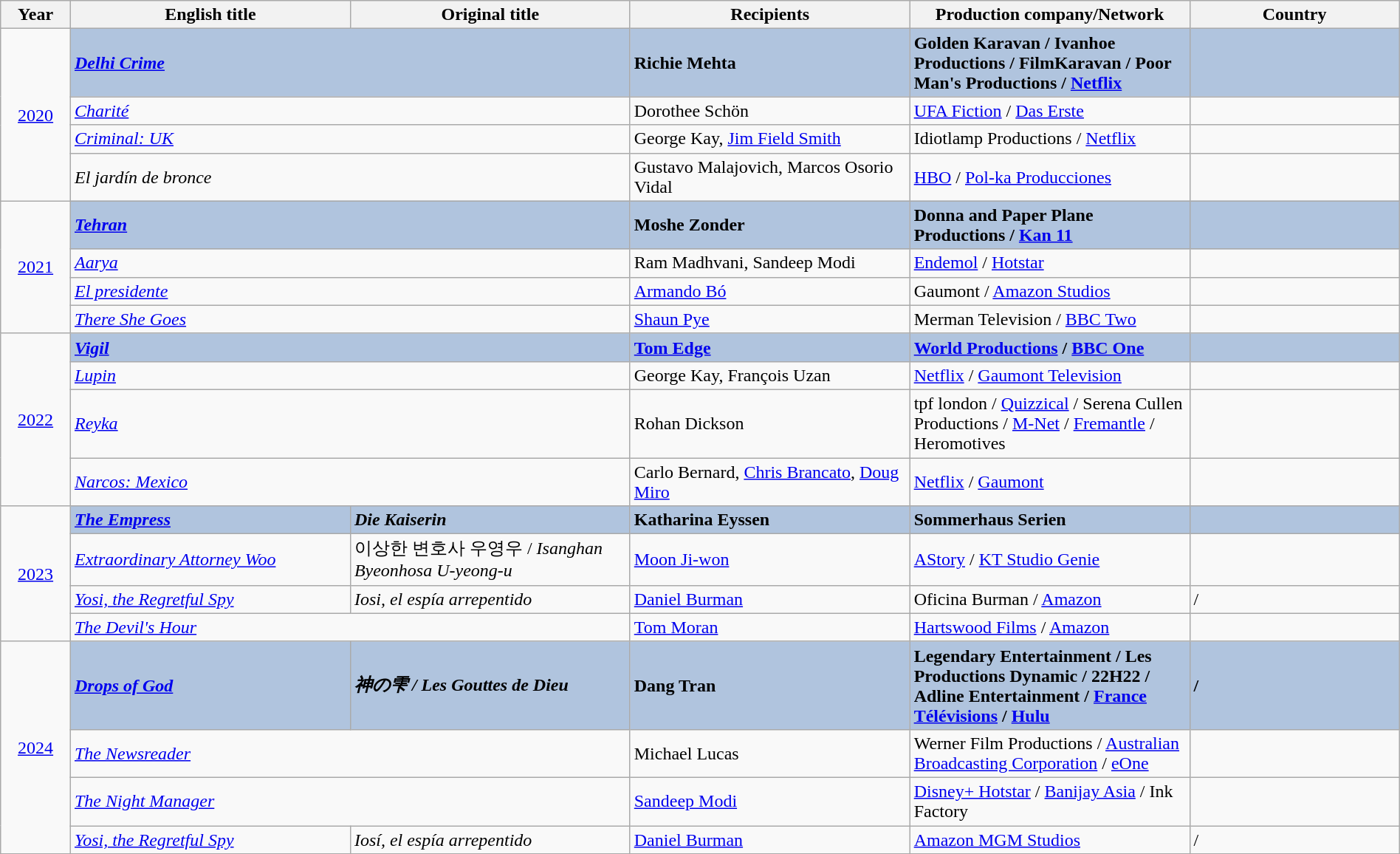<table class="wikitable" width="100%">
<tr>
<th width=5%>Year</th>
<th width=20%>English title</th>
<th width=20%>Original title</th>
<th width=20%>Recipients</th>
<th width=20%><strong>Production company/Network</strong></th>
<th width=15%><strong>Country</strong></th>
</tr>
<tr>
<td rowspan="4" style="text-align:center;"><a href='#'>2020</a><br></td>
<td colspan="2" style="background:#B0C4DE;"><strong><em><a href='#'>Delhi Crime</a></em></strong></td>
<td style="background:#B0C4DE;"><strong>Richie Mehta</strong></td>
<td style="background:#B0C4DE;"><strong>Golden Karavan / Ivanhoe Productions / FilmKaravan / Poor Man's Productions / <a href='#'>Netflix</a> </strong></td>
<td style="background:#B0C4DE;"><strong></strong></td>
</tr>
<tr>
<td colspan="2"><em><a href='#'>Charité</a></em></td>
<td>Dorothee Schön</td>
<td><a href='#'>UFA Fiction</a> / <a href='#'>Das Erste</a></td>
<td></td>
</tr>
<tr>
<td colspan="2"><em><a href='#'>Criminal: UK</a></em></td>
<td>George Kay, <a href='#'>Jim Field Smith</a></td>
<td>Idiotlamp Productions / <a href='#'>Netflix</a></td>
<td></td>
</tr>
<tr>
<td colspan="2"><em>El jardín de bronce</em></td>
<td>Gustavo Malajovich, Marcos Osorio Vidal</td>
<td><a href='#'>HBO</a> / <a href='#'>Pol-ka Producciones</a></td>
<td></td>
</tr>
<tr>
<td rowspan="4" style="text-align:center;"><a href='#'>2021</a><br></td>
<td colspan="2" style="background:#B0C4DE;"><strong><em><a href='#'>Tehran</a></em></strong></td>
<td style="background:#B0C4DE;"><strong>Moshe Zonder</strong></td>
<td style="background:#B0C4DE;"><strong>Donna and Paper Plane Productions / <a href='#'>Kan 11</a></strong></td>
<td style="background:#B0C4DE;"><strong></strong></td>
</tr>
<tr>
<td colspan="2"><em><a href='#'>Aarya</a></em></td>
<td>Ram Madhvani, Sandeep Modi</td>
<td><a href='#'>Endemol</a> / <a href='#'>Hotstar</a></td>
<td></td>
</tr>
<tr>
<td colspan="2"><em><a href='#'>El presidente</a></em></td>
<td><a href='#'>Armando Bó</a></td>
<td>Gaumont / <a href='#'>Amazon Studios</a></td>
<td></td>
</tr>
<tr>
<td colspan="2"><em><a href='#'>There She Goes</a></em></td>
<td><a href='#'>Shaun Pye</a></td>
<td>Merman Television / <a href='#'>BBC Two</a></td>
<td></td>
</tr>
<tr>
<td rowspan="4" style="text-align:center;"><a href='#'>2022</a><br></td>
<td colspan="2" style="background:#B0C4DE;"><strong><em><a href='#'>Vigil</a></em></strong></td>
<td style="background:#B0C4DE;"><strong><a href='#'>Tom Edge</a></strong></td>
<td style="background:#B0C4DE;"><strong><a href='#'>World Productions</a> / <a href='#'>BBC One</a></strong></td>
<td style="background:#B0C4DE;"><strong></strong></td>
</tr>
<tr>
<td colspan="2"><em><a href='#'>Lupin</a></em></td>
<td>George Kay, François Uzan</td>
<td><a href='#'>Netflix</a> / <a href='#'>Gaumont Television</a></td>
<td></td>
</tr>
<tr>
<td colspan="2"><em><a href='#'>Reyka</a></em></td>
<td>Rohan Dickson</td>
<td>tpf london / <a href='#'>Quizzical</a> / Serena Cullen Productions / <a href='#'>M-Net</a> / <a href='#'>Fremantle</a> / Heromotives</td>
<td></td>
</tr>
<tr>
<td colspan="2"><em><a href='#'>Narcos: Mexico</a></em></td>
<td>Carlo Bernard, <a href='#'>Chris Brancato</a>, <a href='#'>Doug Miro</a></td>
<td><a href='#'>Netflix</a> / <a href='#'>Gaumont</a></td>
<td></td>
</tr>
<tr>
<td rowspan="4" style="text-align:center;"><a href='#'>2023</a><br></td>
<td style="background:#B0C4DE;"><strong><em><a href='#'>The Empress</a></em></strong></td>
<td style="background:#B0C4DE;"><strong><em>Die Kaiserin</em></strong></td>
<td style="background:#B0C4DE;"><strong>Katharina Eyssen</strong></td>
<td style="background:#B0C4DE;"><strong>Sommerhaus Serien</strong></td>
<td style="background:#B0C4DE;"><strong></strong></td>
</tr>
<tr>
<td><em><a href='#'>Extraordinary Attorney Woo</a></em></td>
<td>이상한 변호사 우영우 / <em>Isanghan Byeonhosa U-yeong-u</em></td>
<td><a href='#'>Moon Ji-won</a></td>
<td><a href='#'>AStory</a> / <a href='#'>KT Studio Genie</a></td>
<td></td>
</tr>
<tr>
<td><em><a href='#'>Yosi, the Regretful Spy</a></em></td>
<td><em>Iosi, el espía arrepentido</em></td>
<td><a href='#'>Daniel Burman</a></td>
<td>Oficina Burman / <a href='#'>Amazon</a></td>
<td> / </td>
</tr>
<tr>
<td colspan="2"><em><a href='#'>The Devil's Hour</a></em></td>
<td><a href='#'>Tom Moran</a></td>
<td><a href='#'>Hartswood Films</a> / <a href='#'>Amazon</a></td>
<td></td>
</tr>
<tr>
<td rowspan="4" style="text-align:center;"><a href='#'>2024</a><br></td>
<td style="background:#B0C4DE;"><strong><em><a href='#'>Drops of God</a></em></strong></td>
<td style="background:#B0C4DE;"><strong><em>神の雫 / Les Gouttes de Dieu</em></strong></td>
<td style="background:#B0C4DE;"><strong>Dang Tran</strong></td>
<td style="background:#B0C4DE;"><strong>Legendary Entertainment / Les Productions Dynamic / 22H22 / Adline Entertainment / <a href='#'>France Télévisions</a> / <a href='#'>Hulu</a></strong></td>
<td style="background:#B0C4DE;"><strong> / </strong></td>
</tr>
<tr>
<td colspan="2"><em><a href='#'>The Newsreader</a></em></td>
<td>Michael Lucas</td>
<td>Werner Film Productions / <a href='#'>Australian Broadcasting Corporation</a> / <a href='#'>eOne</a></td>
<td></td>
</tr>
<tr>
<td colspan="2"><em><a href='#'>The Night Manager</a></em></td>
<td><a href='#'>Sandeep Modi</a></td>
<td><a href='#'>Disney+ Hotstar</a> / <a href='#'>Banijay Asia</a> / Ink Factory</td>
<td></td>
</tr>
<tr>
<td><em><a href='#'>Yosi, the Regretful Spy</a></em></td>
<td><em>Iosí, el espía arrepentido</em></td>
<td><a href='#'>Daniel Burman</a></td>
<td><a href='#'>Amazon MGM Studios</a></td>
<td> / </td>
</tr>
<tr>
</tr>
</table>
